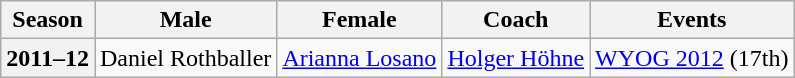<table class="wikitable">
<tr>
<th scope="col">Season</th>
<th scope="col">Male</th>
<th scope="col">Female</th>
<th scope="col">Coach</th>
<th scope="col">Events</th>
</tr>
<tr>
<th scope="row">2011–12</th>
<td>Daniel Rothballer</td>
<td><a href='#'>Arianna Losano</a></td>
<td><a href='#'>Holger Höhne</a></td>
<td><a href='#'>WYOG 2012</a> (17th)</td>
</tr>
</table>
